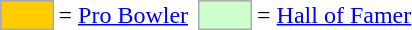<table>
<tr>
<td style="background-color:#FFCC00; border:1px solid #aaaaaa; width:2em;"></td>
<td>= <a href='#'>Pro Bowler</a></td>
<td></td>
<td style="background-color:#CCFFCC; border:1px solid #aaaaaa; width:2em;"></td>
<td>= <a href='#'>Hall of Famer</a></td>
</tr>
</table>
